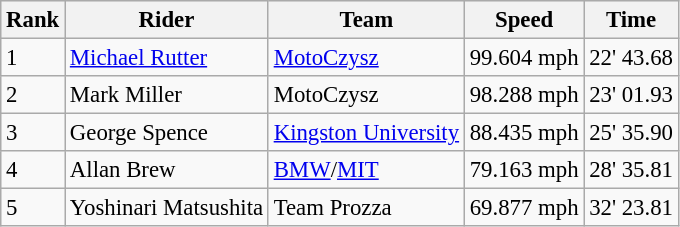<table class="wikitable" style="font-size: 95%;">
<tr style="background:#efefef;">
<th>Rank</th>
<th>Rider</th>
<th>Team</th>
<th>Speed</th>
<th>Time</th>
</tr>
<tr>
<td>1</td>
<td> <a href='#'>Michael Rutter</a></td>
<td><a href='#'>MotoCzysz</a></td>
<td>99.604 mph</td>
<td>22' 43.68</td>
</tr>
<tr>
<td>2</td>
<td> Mark Miller</td>
<td>MotoCzysz</td>
<td>98.288 mph</td>
<td>23' 01.93</td>
</tr>
<tr>
<td>3</td>
<td> George Spence</td>
<td><a href='#'>Kingston University</a></td>
<td>88.435 mph</td>
<td>25' 35.90</td>
</tr>
<tr>
<td>4</td>
<td> Allan Brew</td>
<td><a href='#'>BMW</a>/<a href='#'>MIT</a></td>
<td>79.163 mph</td>
<td>28' 35.81</td>
</tr>
<tr>
<td>5</td>
<td> Yoshinari Matsushita</td>
<td>Team Prozza</td>
<td>69.877 mph</td>
<td>32' 23.81</td>
</tr>
</table>
